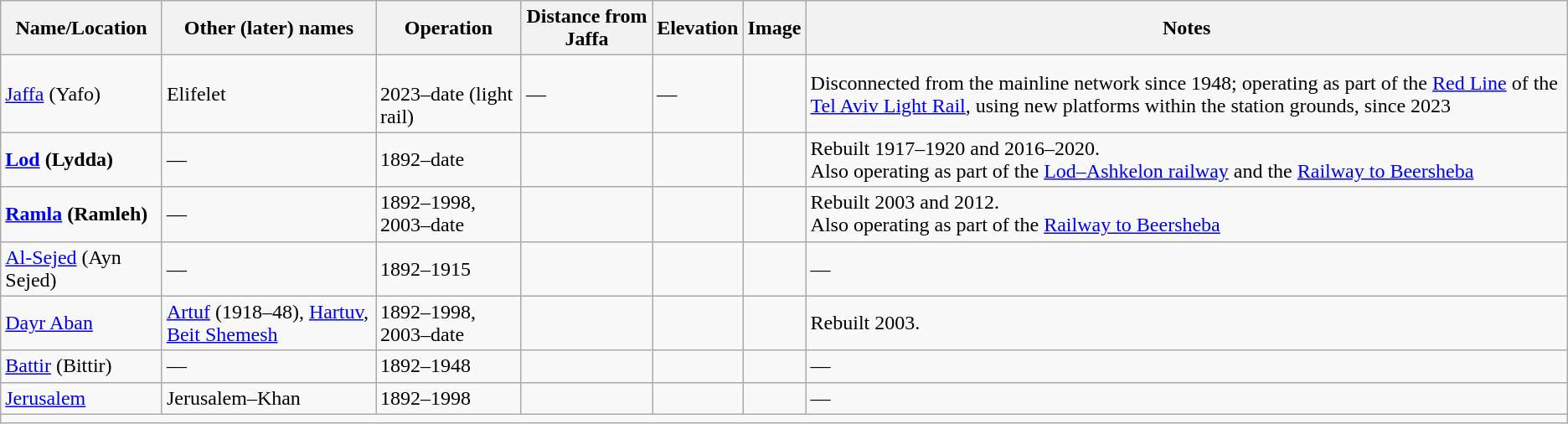<table class="wikitable">
<tr>
<th>Name/Location</th>
<th>Other (later) names</th>
<th>Operation</th>
<th>Distance from Jaffa</th>
<th>Elevation</th>
<th>Image</th>
<th>Notes</th>
</tr>
<tr>
<td><a href='#'>Jaffa</a> (Yafo)</td>
<td>Elifelet</td>
<td><br>2023–date (light rail)</td>
<td>—</td>
<td>—</td>
<td></td>
<td>Disconnected from the mainline network since 1948; operating as part of the <a href='#'>Red Line</a> of the <a href='#'>Tel Aviv Light Rail</a>, using new platforms within the station grounds, since 2023</td>
</tr>
<tr>
<td><strong><a href='#'>Lod</a> (Lydda)</strong></td>
<td>—</td>
<td>1892–date</td>
<td></td>
<td></td>
<td></td>
<td>Rebuilt 1917–1920 and 2016–2020.<br>Also operating as part of the <a href='#'>Lod–Ashkelon railway</a> and the <a href='#'>Railway to Beersheba</a></td>
</tr>
<tr>
<td><strong><a href='#'>Ramla</a> (Ramleh)</strong></td>
<td>—</td>
<td>1892–1998, 2003–date</td>
<td></td>
<td></td>
<td></td>
<td>Rebuilt 2003 and 2012.<br>Also operating as part of the <a href='#'>Railway to Beersheba</a></td>
</tr>
<tr>
<td><a href='#'>Al-Sejed</a> (Ayn Sejed)</td>
<td>—</td>
<td>1892–1915</td>
<td></td>
<td></td>
<td></td>
<td>—</td>
</tr>
<tr>
<td><a href='#'>Dayr Aban</a></td>
<td><a href='#'>Artuf</a> (1918–48), <a href='#'>Hartuv</a>, <a href='#'>Beit Shemesh</a></td>
<td>1892–1998, 2003–date</td>
<td></td>
<td></td>
<td></td>
<td>Rebuilt 2003.</td>
</tr>
<tr>
<td><a href='#'>Battir</a> (Bittir)</td>
<td>—</td>
<td>1892–1948</td>
<td></td>
<td></td>
<td></td>
<td>—</td>
</tr>
<tr>
<td><a href='#'>Jerusalem</a></td>
<td>Jerusalem–Khan</td>
<td>1892–1998</td>
<td></td>
<td></td>
<td></td>
<td>—</td>
</tr>
<tr>
<td colspan="7"></td>
</tr>
</table>
